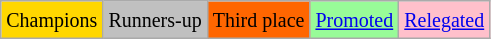<table class="wikitable">
<tr>
<td bgcolor=gold><small>Champions</small></td>
<td bgcolor=silver><small>Runners-up</small></td>
<td bgcolor=ff6600><small>Third place</small></td>
<td bgcolor=palegreen><small><a href='#'>Promoted</a></small></td>
<td bgcolor=pink><small><a href='#'>Relegated</a></small></td>
</tr>
</table>
